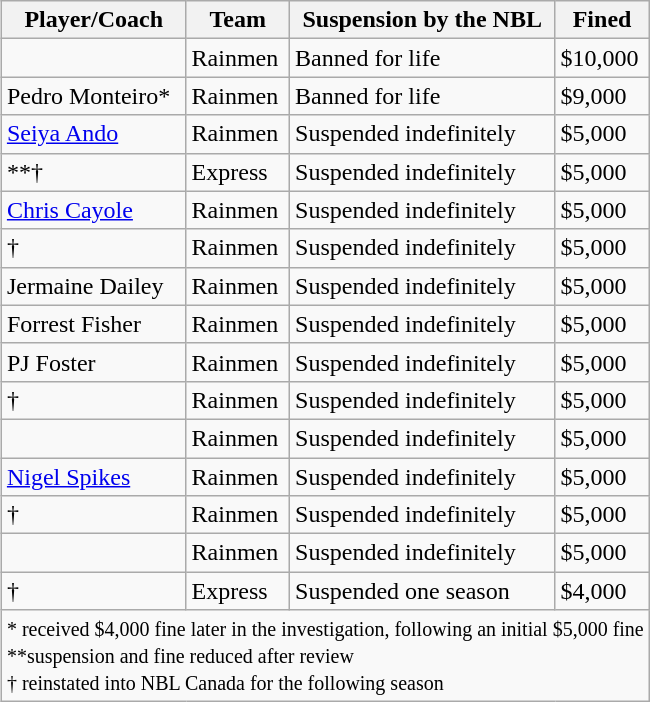<table class="wikitable sortable" style="float:right; margin:0 0 0.5em 1em">
<tr>
<th>Player/Coach</th>
<th>Team</th>
<th align=center>Suspension by the NBL</th>
<th align=center>Fined</th>
</tr>
<tr>
<td></td>
<td>Rainmen</td>
<td>Banned for life</td>
<td>$10,000</td>
</tr>
<tr>
<td>Pedro Monteiro*</td>
<td>Rainmen</td>
<td>Banned for life</td>
<td>$9,000</td>
</tr>
<tr>
<td><a href='#'>Seiya Ando</a></td>
<td>Rainmen</td>
<td>Suspended indefinitely</td>
<td>$5,000</td>
</tr>
<tr>
<td>**†</td>
<td>Express</td>
<td>Suspended indefinitely</td>
<td>$5,000</td>
</tr>
<tr>
<td><a href='#'>Chris Cayole</a></td>
<td>Rainmen</td>
<td>Suspended indefinitely</td>
<td>$5,000</td>
</tr>
<tr>
<td>†</td>
<td>Rainmen</td>
<td>Suspended indefinitely</td>
<td>$5,000</td>
</tr>
<tr>
<td>Jermaine Dailey</td>
<td>Rainmen</td>
<td>Suspended indefinitely</td>
<td>$5,000</td>
</tr>
<tr>
<td>Forrest Fisher</td>
<td>Rainmen</td>
<td>Suspended indefinitely</td>
<td>$5,000</td>
</tr>
<tr>
<td>PJ Foster</td>
<td>Rainmen</td>
<td>Suspended indefinitely</td>
<td>$5,000</td>
</tr>
<tr>
<td>†</td>
<td>Rainmen</td>
<td>Suspended indefinitely</td>
<td>$5,000</td>
</tr>
<tr>
<td></td>
<td>Rainmen</td>
<td>Suspended indefinitely</td>
<td>$5,000</td>
</tr>
<tr>
<td><a href='#'>Nigel Spikes</a></td>
<td>Rainmen</td>
<td>Suspended indefinitely</td>
<td>$5,000</td>
</tr>
<tr>
<td>†</td>
<td>Rainmen</td>
<td>Suspended indefinitely</td>
<td>$5,000</td>
</tr>
<tr>
<td></td>
<td>Rainmen</td>
<td>Suspended indefinitely</td>
<td>$5,000</td>
</tr>
<tr>
<td>†</td>
<td>Express</td>
<td>Suspended one season</td>
<td>$4,000</td>
</tr>
<tr class="unsortable">
<td colspan=5><small>* received $4,000 fine later in the investigation, following an initial $5,000 fine</small><br><small>**suspension and fine reduced after review</small><br><small>† reinstated into NBL Canada for the following season</small></td>
</tr>
</table>
